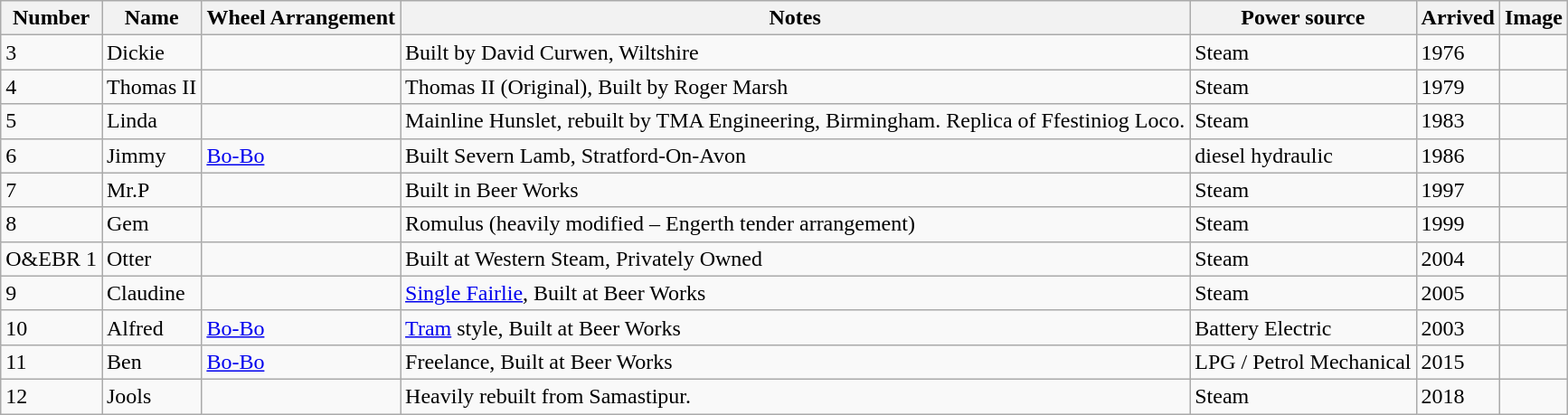<table class="wikitable">
<tr>
<th>Number</th>
<th>Name</th>
<th>Wheel Arrangement</th>
<th>Notes</th>
<th>Power source</th>
<th>Arrived</th>
<th>Image</th>
</tr>
<tr>
<td>3</td>
<td>Dickie</td>
<td></td>
<td>Built by David Curwen, Wiltshire</td>
<td>Steam</td>
<td>1976</td>
<td></td>
</tr>
<tr>
<td>4</td>
<td>Thomas II</td>
<td></td>
<td>Thomas II (Original), Built by Roger Marsh</td>
<td>Steam</td>
<td>1979</td>
<td></td>
</tr>
<tr>
<td>5</td>
<td>Linda</td>
<td></td>
<td>Mainline Hunslet, rebuilt by TMA Engineering, Birmingham. Replica of Ffestiniog Loco.</td>
<td>Steam</td>
<td>1983</td>
<td></td>
</tr>
<tr>
<td>6</td>
<td>Jimmy</td>
<td><a href='#'>Bo-Bo</a></td>
<td>Built Severn Lamb, Stratford-On-Avon</td>
<td>diesel hydraulic</td>
<td>1986</td>
<td></td>
</tr>
<tr>
<td>7</td>
<td>Mr.P</td>
<td></td>
<td>Built in Beer Works</td>
<td>Steam</td>
<td>1997</td>
<td></td>
</tr>
<tr>
<td>8</td>
<td>Gem</td>
<td></td>
<td>Romulus (heavily modified – Engerth tender arrangement)</td>
<td>Steam</td>
<td>1999</td>
<td></td>
</tr>
<tr>
<td>O&EBR 1</td>
<td>Otter</td>
<td></td>
<td>Built at Western Steam, Privately Owned</td>
<td>Steam</td>
<td>2004</td>
<td></td>
</tr>
<tr>
<td>9</td>
<td>Claudine</td>
<td></td>
<td><a href='#'>Single Fairlie</a>, Built at Beer Works</td>
<td>Steam</td>
<td>2005</td>
<td></td>
</tr>
<tr>
<td>10</td>
<td>Alfred</td>
<td><a href='#'>Bo-Bo</a></td>
<td><a href='#'>Tram</a> style, Built at Beer Works</td>
<td>Battery Electric</td>
<td>2003</td>
<td></td>
</tr>
<tr>
<td>11</td>
<td>Ben</td>
<td><a href='#'>Bo-Bo</a></td>
<td>Freelance, Built at Beer Works</td>
<td>LPG / Petrol Mechanical</td>
<td>2015</td>
<td></td>
</tr>
<tr>
<td>12</td>
<td>Jools</td>
<td></td>
<td>Heavily rebuilt from Samastipur.</td>
<td>Steam</td>
<td Arrived 1999, rebuild completed>2018</td>
<td></td>
</tr>
</table>
